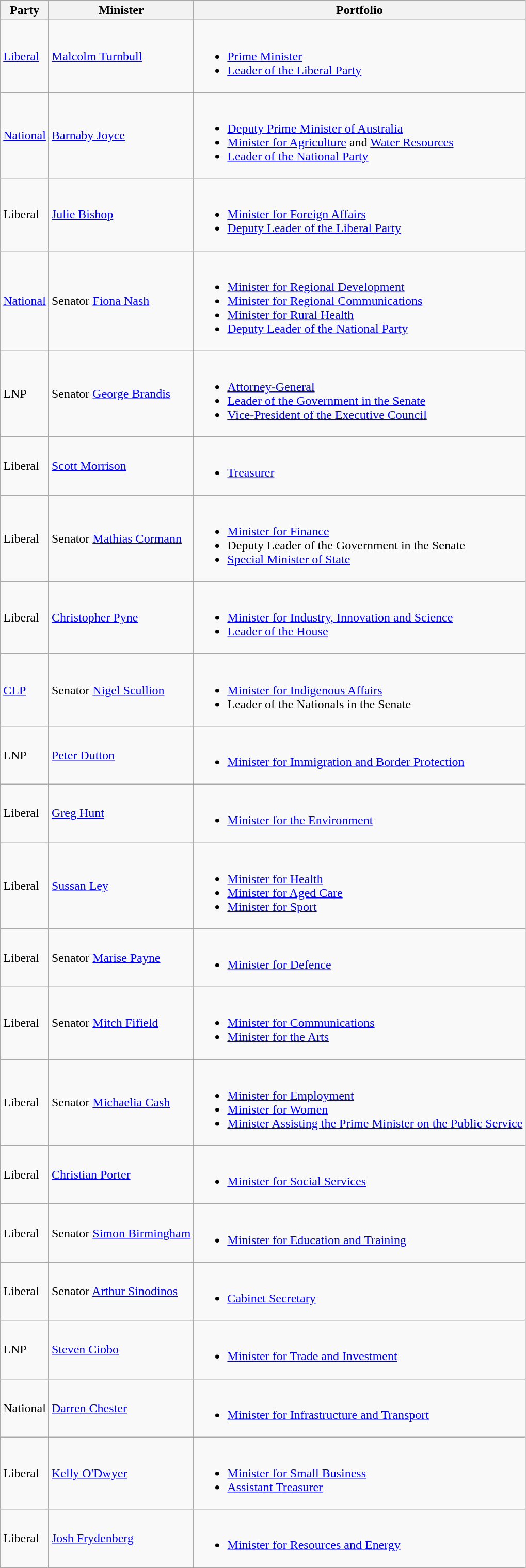<table class="wikitable sortable">
<tr>
<th>Party</th>
<th>Minister</th>
<th>Portfolio</th>
</tr>
<tr>
<td><a href='#'>Liberal</a></td>
<td><a href='#'>Malcolm Turnbull</a> </td>
<td><br><ul><li><a href='#'>Prime Minister</a></li><li><a href='#'>Leader of the Liberal Party</a></li></ul></td>
</tr>
<tr>
<td><a href='#'>National</a></td>
<td><a href='#'>Barnaby Joyce</a> </td>
<td><br><ul><li><a href='#'>Deputy Prime Minister of Australia</a></li><li><a href='#'>Minister for Agriculture</a> and <a href='#'>Water Resources</a></li><li><a href='#'>Leader of the National Party</a></li></ul></td>
</tr>
<tr>
<td>Liberal</td>
<td><a href='#'>Julie Bishop</a> </td>
<td><br><ul><li><a href='#'>Minister for Foreign Affairs</a></li><li><a href='#'>Deputy Leader of the Liberal Party</a></li></ul></td>
</tr>
<tr>
<td><a href='#'>National</a></td>
<td>Senator <a href='#'>Fiona Nash</a></td>
<td><br><ul><li><a href='#'>Minister for Regional Development</a></li><li><a href='#'>Minister for Regional Communications</a></li><li><a href='#'>Minister for Rural Health</a></li><li><a href='#'>Deputy Leader of the National Party</a></li></ul></td>
</tr>
<tr>
<td>LNP</td>
<td>Senator <a href='#'>George Brandis</a> </td>
<td><br><ul><li><a href='#'>Attorney-General</a></li><li><a href='#'>Leader of the Government in the Senate</a></li><li><a href='#'>Vice-President of the Executive Council</a></li></ul></td>
</tr>
<tr>
<td>Liberal</td>
<td><a href='#'>Scott Morrison</a> </td>
<td><br><ul><li><a href='#'>Treasurer</a></li></ul></td>
</tr>
<tr>
<td>Liberal</td>
<td>Senator <a href='#'>Mathias Cormann</a></td>
<td><br><ul><li><a href='#'>Minister for Finance</a></li><li>Deputy Leader of the Government in the Senate</li><li><a href='#'>Special Minister of State</a></li></ul></td>
</tr>
<tr>
<td>Liberal</td>
<td><a href='#'>Christopher Pyne</a> </td>
<td><br><ul><li><a href='#'>Minister for Industry, Innovation and Science</a></li><li><a href='#'>Leader of the House</a></li></ul></td>
</tr>
<tr>
<td><a href='#'>CLP</a></td>
<td>Senator <a href='#'>Nigel Scullion</a></td>
<td><br><ul><li><a href='#'>Minister for Indigenous Affairs</a></li><li>Leader of the Nationals in the Senate</li></ul></td>
</tr>
<tr>
<td>LNP</td>
<td><a href='#'>Peter Dutton</a> </td>
<td><br><ul><li><a href='#'>Minister for Immigration and Border Protection</a></li></ul></td>
</tr>
<tr>
<td>Liberal</td>
<td><a href='#'>Greg Hunt</a> </td>
<td><br><ul><li><a href='#'>Minister for the Environment</a></li></ul></td>
</tr>
<tr>
<td>Liberal</td>
<td><a href='#'>Sussan Ley</a> </td>
<td><br><ul><li><a href='#'>Minister for Health</a></li><li><a href='#'>Minister for Aged Care</a></li><li><a href='#'>Minister for Sport</a></li></ul></td>
</tr>
<tr>
<td>Liberal</td>
<td>Senator <a href='#'>Marise Payne</a></td>
<td><br><ul><li><a href='#'>Minister for Defence</a></li></ul></td>
</tr>
<tr>
<td>Liberal</td>
<td>Senator <a href='#'>Mitch Fifield</a></td>
<td><br><ul><li><a href='#'>Minister for Communications</a></li><li><a href='#'>Minister for the Arts</a></li></ul></td>
</tr>
<tr>
<td>Liberal</td>
<td>Senator <a href='#'>Michaelia Cash</a></td>
<td><br><ul><li><a href='#'>Minister for Employment</a></li><li><a href='#'>Minister for Women</a></li><li><a href='#'>Minister Assisting the Prime Minister on the Public Service</a></li></ul></td>
</tr>
<tr>
<td>Liberal</td>
<td><a href='#'>Christian Porter</a> </td>
<td><br><ul><li><a href='#'>Minister for Social Services</a></li></ul></td>
</tr>
<tr>
<td>Liberal</td>
<td>Senator <a href='#'>Simon Birmingham</a></td>
<td><br><ul><li><a href='#'>Minister for Education and Training</a></li></ul></td>
</tr>
<tr>
<td>Liberal</td>
<td>Senator <a href='#'>Arthur Sinodinos</a> </td>
<td><br><ul><li><a href='#'>Cabinet Secretary</a></li></ul></td>
</tr>
<tr>
<td>LNP</td>
<td><a href='#'>Steven Ciobo</a> </td>
<td><br><ul><li><a href='#'>Minister for Trade and Investment</a></li></ul></td>
</tr>
<tr>
<td>National</td>
<td><a href='#'>Darren Chester</a>  </td>
<td><br><ul><li><a href='#'>Minister for Infrastructure and Transport</a></li></ul></td>
</tr>
<tr>
<td>Liberal</td>
<td><a href='#'>Kelly O'Dwyer</a> </td>
<td><br><ul><li><a href='#'>Minister for Small Business</a></li><li><a href='#'>Assistant Treasurer</a></li></ul></td>
</tr>
<tr>
<td>Liberal</td>
<td><a href='#'>Josh Frydenberg</a> </td>
<td><br><ul><li><a href='#'>Minister for Resources and Energy</a></li></ul></td>
</tr>
</table>
